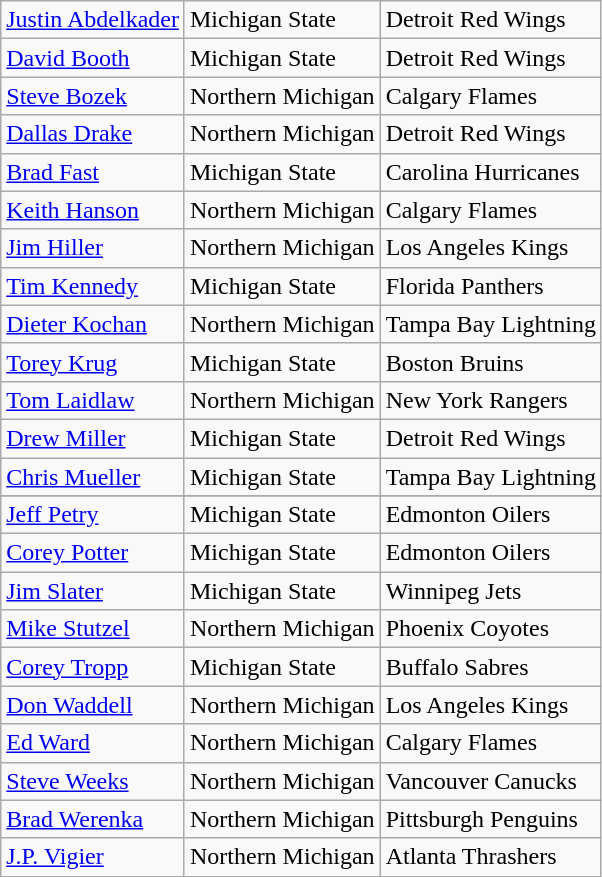<table class="wikitable sortable">
<tr>
<td><a href='#'>Justin Abdelkader</a></td>
<td>Michigan State</td>
<td>Detroit Red Wings</td>
</tr>
<tr>
<td><a href='#'>David Booth</a></td>
<td>Michigan State</td>
<td>Detroit Red Wings</td>
</tr>
<tr>
<td><a href='#'>Steve Bozek</a></td>
<td>Northern Michigan</td>
<td>Calgary Flames</td>
</tr>
<tr>
<td><a href='#'>Dallas Drake</a></td>
<td>Northern Michigan</td>
<td>Detroit Red Wings</td>
</tr>
<tr>
<td><a href='#'>Brad Fast</a></td>
<td>Michigan State</td>
<td>Carolina Hurricanes</td>
</tr>
<tr>
<td><a href='#'>Keith Hanson</a></td>
<td>Northern Michigan</td>
<td>Calgary Flames</td>
</tr>
<tr>
<td><a href='#'>Jim Hiller</a></td>
<td>Northern Michigan</td>
<td>Los Angeles Kings</td>
</tr>
<tr>
<td><a href='#'>Tim Kennedy</a></td>
<td>Michigan State</td>
<td>Florida Panthers</td>
</tr>
<tr>
<td><a href='#'>Dieter Kochan</a></td>
<td>Northern Michigan</td>
<td>Tampa Bay Lightning</td>
</tr>
<tr>
<td><a href='#'>Torey Krug</a></td>
<td>Michigan State</td>
<td>Boston Bruins</td>
</tr>
<tr>
<td><a href='#'>Tom Laidlaw</a></td>
<td>Northern Michigan</td>
<td>New York Rangers</td>
</tr>
<tr>
<td><a href='#'>Drew Miller</a></td>
<td>Michigan State</td>
<td>Detroit Red Wings</td>
</tr>
<tr>
<td><a href='#'>Chris Mueller</a></td>
<td>Michigan State</td>
<td>Tampa Bay Lightning</td>
</tr>
<tr>
</tr>
<tr>
<td><a href='#'>Jeff Petry</a></td>
<td>Michigan State</td>
<td>Edmonton Oilers</td>
</tr>
<tr>
<td><a href='#'>Corey Potter</a></td>
<td>Michigan State</td>
<td>Edmonton Oilers</td>
</tr>
<tr>
<td><a href='#'>Jim Slater</a></td>
<td>Michigan State</td>
<td>Winnipeg Jets</td>
</tr>
<tr>
<td><a href='#'>Mike Stutzel</a></td>
<td>Northern Michigan</td>
<td>Phoenix Coyotes</td>
</tr>
<tr>
<td><a href='#'>Corey Tropp</a></td>
<td>Michigan State</td>
<td>Buffalo Sabres</td>
</tr>
<tr>
<td><a href='#'>Don Waddell</a></td>
<td>Northern Michigan</td>
<td>Los Angeles Kings</td>
</tr>
<tr>
<td><a href='#'>Ed Ward</a></td>
<td>Northern Michigan</td>
<td>Calgary Flames</td>
</tr>
<tr>
<td><a href='#'>Steve Weeks</a></td>
<td>Northern Michigan</td>
<td>Vancouver Canucks</td>
</tr>
<tr>
<td><a href='#'>Brad Werenka</a></td>
<td>Northern Michigan</td>
<td>Pittsburgh Penguins</td>
</tr>
<tr>
<td><a href='#'>J.P. Vigier</a></td>
<td>Northern Michigan</td>
<td>Atlanta Thrashers</td>
</tr>
</table>
